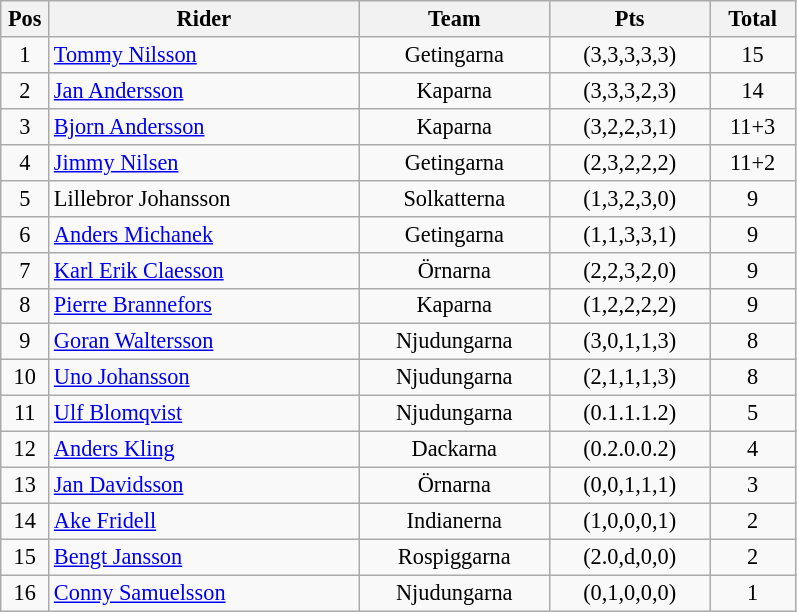<table class=wikitable style="font-size:93%;">
<tr>
<th width=25px>Pos</th>
<th width=200px>Rider</th>
<th width=120px>Team</th>
<th width=100px>Pts</th>
<th width=50px>Total</th>
</tr>
<tr align=center>
<td>1</td>
<td align=left><a href='#'>Tommy Nilsson</a></td>
<td>Getingarna</td>
<td>(3,3,3,3,3)</td>
<td>15</td>
</tr>
<tr align=center>
<td>2</td>
<td align=left><a href='#'>Jan Andersson</a></td>
<td>Kaparna</td>
<td>(3,3,3,2,3)</td>
<td>14</td>
</tr>
<tr align=center>
<td>3</td>
<td align=left><a href='#'>Bjorn Andersson</a></td>
<td>Kaparna</td>
<td>(3,2,2,3,1)</td>
<td>11+3</td>
</tr>
<tr align=center>
<td>4</td>
<td align=left><a href='#'>Jimmy Nilsen</a></td>
<td>Getingarna</td>
<td>(2,3,2,2,2)</td>
<td>11+2</td>
</tr>
<tr align=center>
<td>5</td>
<td align=left>Lillebror Johansson</td>
<td>Solkatterna</td>
<td>(1,3,2,3,0)</td>
<td>9</td>
</tr>
<tr align=center>
<td>6</td>
<td align=left><a href='#'>Anders Michanek</a></td>
<td>Getingarna</td>
<td>(1,1,3,3,1)</td>
<td>9</td>
</tr>
<tr align=center>
<td>7</td>
<td align=left><a href='#'>Karl Erik Claesson</a></td>
<td>Örnarna</td>
<td>(2,2,3,2,0)</td>
<td>9</td>
</tr>
<tr align=center>
<td>8</td>
<td align=left><a href='#'>Pierre Brannefors</a></td>
<td>Kaparna</td>
<td>(1,2,2,2,2)</td>
<td>9</td>
</tr>
<tr align=center>
<td>9</td>
<td align=left><a href='#'>Goran Waltersson</a></td>
<td>Njudungarna</td>
<td>(3,0,1,1,3)</td>
<td>8</td>
</tr>
<tr align=center>
<td>10</td>
<td align=left><a href='#'>Uno Johansson</a></td>
<td>Njudungarna</td>
<td>(2,1,1,1,3)</td>
<td>8</td>
</tr>
<tr align=center>
<td>11</td>
<td align=left><a href='#'>Ulf Blomqvist</a></td>
<td>Njudungarna</td>
<td>(0.1.1.1.2)</td>
<td>5</td>
</tr>
<tr align=center>
<td>12</td>
<td align=left><a href='#'>Anders Kling</a></td>
<td>Dackarna</td>
<td>(0.2.0.0.2)</td>
<td>4</td>
</tr>
<tr align=center>
<td>13</td>
<td align=left><a href='#'>Jan Davidsson</a></td>
<td>Örnarna</td>
<td>(0,0,1,1,1)</td>
<td>3</td>
</tr>
<tr align=center>
<td>14</td>
<td align=left><a href='#'>Ake Fridell</a></td>
<td>Indianerna</td>
<td>(1,0,0,0,1)</td>
<td>2</td>
</tr>
<tr align=center>
<td>15</td>
<td align=left><a href='#'>Bengt Jansson</a></td>
<td>Rospiggarna</td>
<td>(2.0,d,0,0)</td>
<td>2</td>
</tr>
<tr align=center>
<td>16</td>
<td align=left><a href='#'>Conny Samuelsson</a></td>
<td>Njudungarna</td>
<td>(0,1,0,0,0)</td>
<td>1</td>
</tr>
</table>
